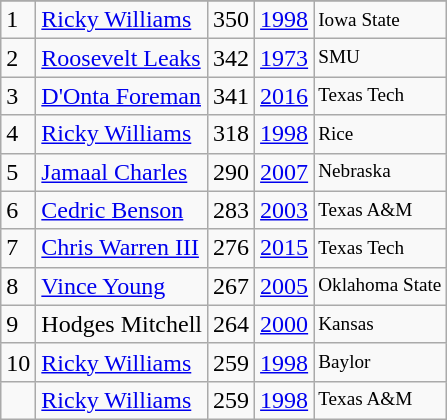<table class="wikitable">
<tr>
</tr>
<tr>
<td>1</td>
<td><a href='#'>Ricky Williams</a></td>
<td>350</td>
<td><a href='#'>1998</a></td>
<td style="font-size:80%;">Iowa State</td>
</tr>
<tr>
<td>2</td>
<td><a href='#'>Roosevelt Leaks</a></td>
<td>342</td>
<td><a href='#'>1973</a></td>
<td style="font-size:80%;">SMU</td>
</tr>
<tr>
<td>3</td>
<td><a href='#'>D'Onta Foreman</a></td>
<td>341</td>
<td><a href='#'>2016</a></td>
<td style="font-size:80%;">Texas Tech</td>
</tr>
<tr>
<td>4</td>
<td><a href='#'>Ricky Williams</a></td>
<td>318</td>
<td><a href='#'>1998</a></td>
<td style="font-size:80%;">Rice</td>
</tr>
<tr>
<td>5</td>
<td><a href='#'>Jamaal Charles</a></td>
<td>290</td>
<td><a href='#'>2007</a></td>
<td style="font-size:80%;">Nebraska</td>
</tr>
<tr>
<td>6</td>
<td><a href='#'>Cedric Benson</a></td>
<td>283</td>
<td><a href='#'>2003</a></td>
<td style="font-size:80%;">Texas A&M</td>
</tr>
<tr>
<td>7</td>
<td><a href='#'>Chris Warren III</a></td>
<td>276</td>
<td><a href='#'>2015</a></td>
<td style="font-size:80%;">Texas Tech</td>
</tr>
<tr>
<td>8</td>
<td><a href='#'>Vince Young</a></td>
<td>267</td>
<td><a href='#'>2005</a></td>
<td style="font-size:80%;">Oklahoma State</td>
</tr>
<tr>
<td>9</td>
<td>Hodges Mitchell</td>
<td>264</td>
<td><a href='#'>2000</a></td>
<td style="font-size:80%;">Kansas</td>
</tr>
<tr>
<td>10</td>
<td><a href='#'>Ricky Williams</a></td>
<td>259</td>
<td><a href='#'>1998</a></td>
<td style="font-size:80%;">Baylor</td>
</tr>
<tr>
<td></td>
<td><a href='#'>Ricky Williams</a></td>
<td>259</td>
<td><a href='#'>1998</a></td>
<td style="font-size:80%;">Texas A&M</td>
</tr>
</table>
